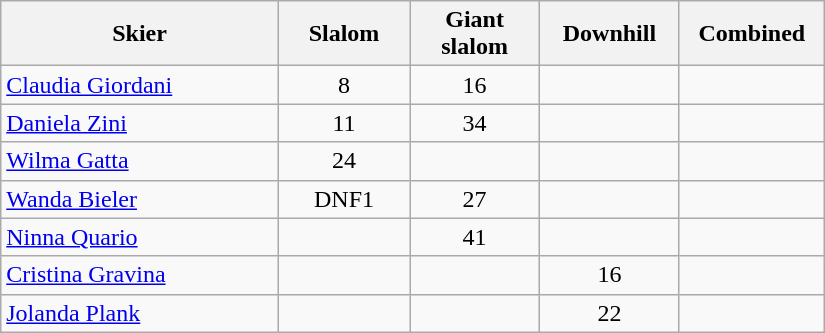<table class="wikitable" width=550px style="font-size:100%; text-align:center;">
<tr>
<th width=250px>Skier</th>
<th width=100px>Slalom</th>
<th width=100px>Giant slalom</th>
<th width=100px>Downhill</th>
<th width=100px>Combined</th>
</tr>
<tr>
<td align=left><a href='#'>Claudia Giordani</a></td>
<td>8</td>
<td>16</td>
<td></td>
<td></td>
</tr>
<tr>
<td align=left><a href='#'>Daniela Zini</a></td>
<td>11</td>
<td>34</td>
<td></td>
<td></td>
</tr>
<tr>
<td align=left><a href='#'>Wilma Gatta</a></td>
<td>24</td>
<td></td>
<td></td>
<td></td>
</tr>
<tr>
<td align=left><a href='#'>Wanda Bieler</a></td>
<td>DNF1</td>
<td>27</td>
<td></td>
<td></td>
</tr>
<tr>
<td align=left><a href='#'>Ninna Quario</a></td>
<td></td>
<td>41</td>
<td></td>
<td></td>
</tr>
<tr>
<td align=left><a href='#'>Cristina Gravina</a></td>
<td></td>
<td></td>
<td>16</td>
<td></td>
</tr>
<tr>
<td align=left><a href='#'>Jolanda Plank</a></td>
<td></td>
<td></td>
<td>22</td>
<td></td>
</tr>
</table>
